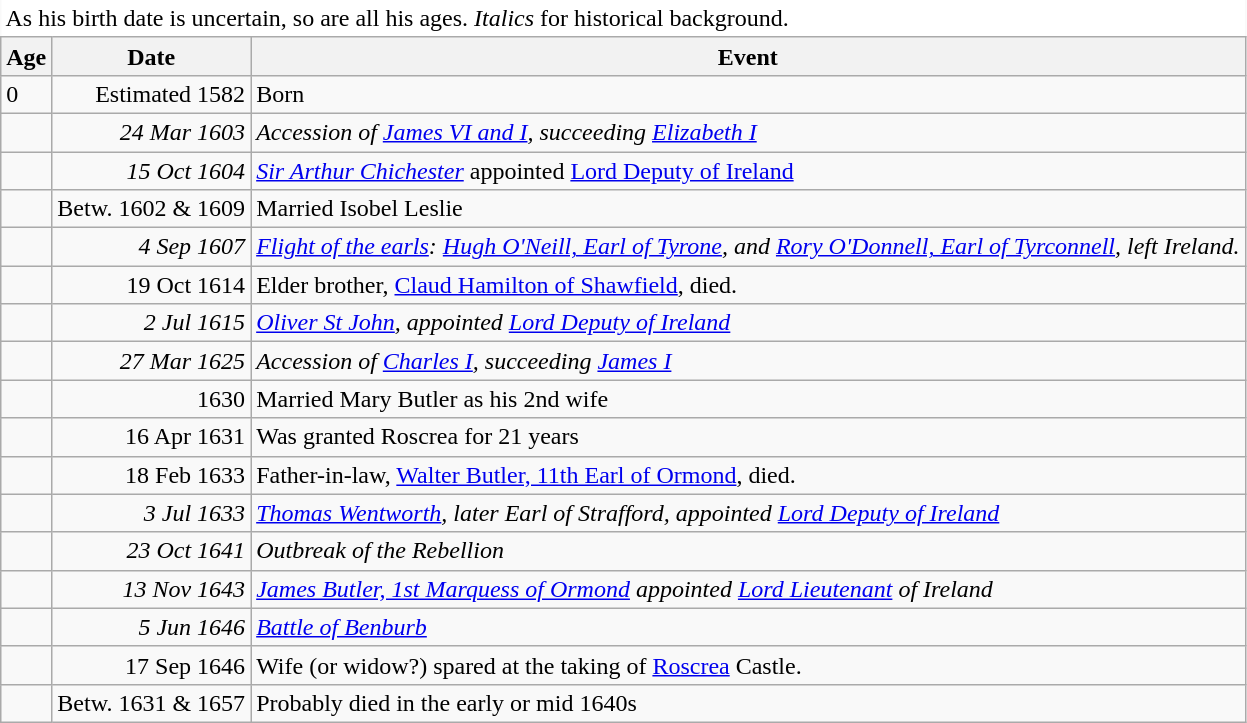<table class="wikitable mw-collapsible mw-collapsed" style="border: none;">
<tr>
<td colspan=3 style="background: white; border: none;">As his birth date is uncertain, so are all his ages. <em>Italics</em> for historical background.</td>
</tr>
<tr>
<th scope="col">Age</th>
<th scope="col">Date</th>
<th scope="col">Event</th>
</tr>
<tr>
<td>0</td>
<td align=right>Estimated 1582</td>
<td>Born </td>
</tr>
<tr>
<td></td>
<td align=right><em>24 Mar 1603</em></td>
<td><em>Accession of <a href='#'>James VI and I</a>, succeeding <a href='#'>Elizabeth I</a></em></td>
</tr>
<tr>
<td></td>
<td align=right><em>15 Oct 1604</em></td>
<td><em><a href='#'>Sir Arthur Chichester</a></em> appointed <a href='#'>Lord Deputy of Ireland</a></td>
</tr>
<tr>
<td></td>
<td align=right>Betw. 1602 & 1609</td>
<td>Married Isobel Leslie</td>
</tr>
<tr>
<td></td>
<td align=right><em>4 Sep 1607</em></td>
<td><em><a href='#'>Flight of the earls</a>: <a href='#'>Hugh O'Neill, Earl of Tyrone</a>, and <a href='#'>Rory O'Donnell, Earl of Tyrconnell</a>, left Ireland.</em></td>
</tr>
<tr>
<td></td>
<td align=right>19 Oct 1614</td>
<td>Elder brother, <a href='#'>Claud Hamilton of Shawfield</a>, died.</td>
</tr>
<tr>
<td></td>
<td align=right><em>2 Jul 1615</em></td>
<td><em><a href='#'>Oliver St John</a>, appointed <a href='#'>Lord Deputy of Ireland</a></em></td>
</tr>
<tr>
<td></td>
<td align=right><em>27 Mar 1625</em></td>
<td><em>Accession of <a href='#'>Charles I</a>, succeeding <a href='#'>James I</a></em></td>
</tr>
<tr>
<td></td>
<td align=right>1630</td>
<td>Married Mary Butler as his 2nd wife</td>
</tr>
<tr>
<td></td>
<td align=right>16 Apr 1631</td>
<td>Was granted Roscrea for 21 years</td>
</tr>
<tr>
<td></td>
<td align=right>18 Feb 1633</td>
<td>Father-in-law, <a href='#'>Walter Butler, 11th Earl of Ormond</a>, died.</td>
</tr>
<tr>
<td></td>
<td align=right><em>3 Jul 1633</em></td>
<td><em><a href='#'>Thomas Wentworth</a>, later Earl of Strafford, appointed <a href='#'>Lord Deputy of Ireland</a></em></td>
</tr>
<tr>
<td></td>
<td align=right><em>23 Oct 1641</em></td>
<td><em>Outbreak of the Rebellion</em></td>
</tr>
<tr>
<td></td>
<td align=right><em>13 Nov 1643</em></td>
<td><em><a href='#'>James Butler, 1st Marquess of Ormond</a> appointed <a href='#'>Lord Lieutenant</a> of Ireland</em></td>
</tr>
<tr>
<td></td>
<td align=right><em>5 Jun 1646</em></td>
<td><em><a href='#'>Battle of Benburb</a></em></td>
</tr>
<tr>
<td></td>
<td align=right>17 Sep 1646</td>
<td>Wife (or widow?) spared at the taking of <a href='#'>Roscrea</a> Castle.</td>
</tr>
<tr>
<td></td>
<td align=right>Betw. 1631 & 1657</td>
<td>Probably died in the early or mid 1640s</td>
</tr>
</table>
